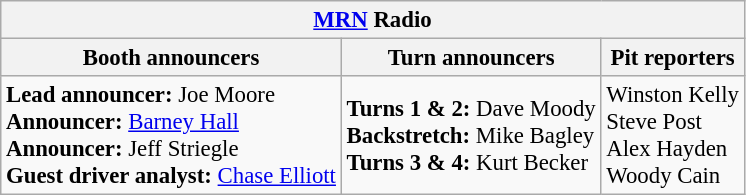<table class="wikitable" style="font-size: 95%;">
<tr>
<th colspan="3"><a href='#'>MRN</a> Radio</th>
</tr>
<tr>
<th>Booth announcers</th>
<th>Turn announcers</th>
<th>Pit reporters</th>
</tr>
<tr>
<td><strong>Lead announcer:</strong> Joe Moore<br><strong>Announcer:</strong> <a href='#'>Barney Hall</a><br><strong>Announcer:</strong> Jeff Striegle <br><strong>Guest driver analyst:</strong> <a href='#'>Chase Elliott</a></td>
<td><strong>Turns 1 & 2:</strong> Dave Moody<br><strong>Backstretch:</strong> Mike Bagley<br><strong>Turns 3 & 4:</strong> Kurt Becker</td>
<td>Winston Kelly<br>Steve Post<br>Alex Hayden<br>Woody Cain</td>
</tr>
</table>
